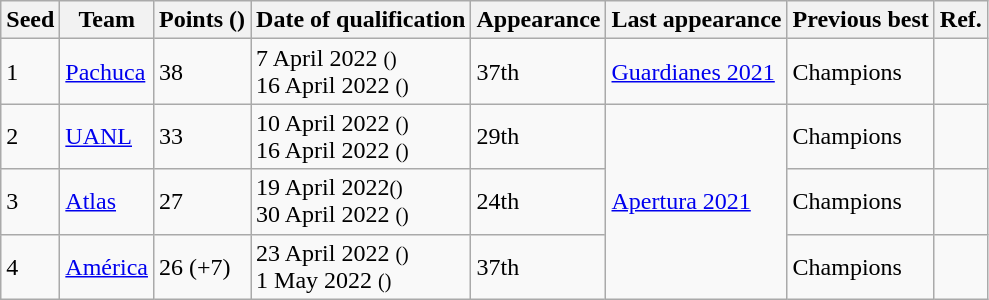<table class="wikitable sortable">
<tr>
<th>Seed</th>
<th>Team</th>
<th>Points ()</th>
<th>Date of qualification</th>
<th>Appearance</th>
<th>Last appearance</th>
<th>Previous best</th>
<th>Ref.</th>
</tr>
<tr>
<td>1</td>
<td><a href='#'>Pachuca</a></td>
<td>38</td>
<td>7 April 2022 <small>()</small><br>16 April 2022 <small>()</small></td>
<td>37th</td>
<td rowspan="1"><a href='#'>Guardianes 2021</a></td>
<td>Champions<br></td>
<td></td>
</tr>
<tr>
<td>2</td>
<td><a href='#'>UANL</a></td>
<td>33</td>
<td>10 April 2022 <small>()</small><br>16 April 2022 <small>()</small></td>
<td>29th</td>
<td rowspan="3"><a href='#'>Apertura 2021</a></td>
<td>Champions<br></td>
<td></td>
</tr>
<tr>
<td>3</td>
<td><a href='#'>Atlas</a></td>
<td>27</td>
<td>19 April 2022<small>()</small><br>30 April 2022 <small>()</small></td>
<td>24th</td>
<td>Champions<br></td>
<td></td>
</tr>
<tr>
<td>4</td>
<td><a href='#'>América</a></td>
<td>26 (+7)</td>
<td>23 April 2022 <small>()</small><br>1 May 2022 <small>()</small></td>
<td>37th</td>
<td>Champions<br></td>
<td></td>
</tr>
</table>
